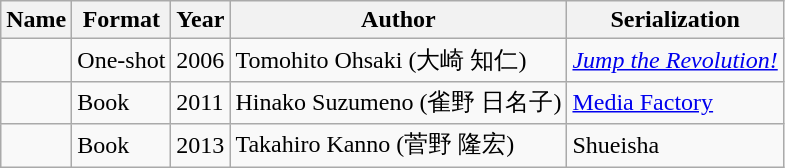<table class="wikitable">
<tr>
<th>Name</th>
<th>Format</th>
<th>Year</th>
<th>Author</th>
<th>Serialization</th>
</tr>
<tr>
<td></td>
<td>One-shot</td>
<td>2006</td>
<td>Tomohito Ohsaki (大崎 知仁)</td>
<td><em><a href='#'>Jump the Revolution!</a></em></td>
</tr>
<tr>
<td></td>
<td>Book</td>
<td>2011</td>
<td>Hinako Suzumeno (雀野 日名子)</td>
<td><a href='#'>Media Factory</a></td>
</tr>
<tr>
<td></td>
<td>Book</td>
<td>2013</td>
<td>Takahiro Kanno (菅野 隆宏)</td>
<td>Shueisha</td>
</tr>
</table>
